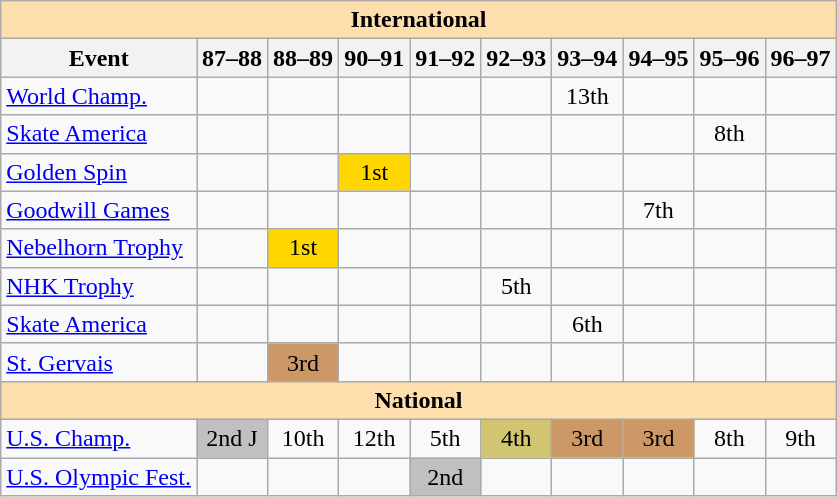<table class="wikitable" style="text-align:center">
<tr>
<th colspan="10" style="background-color: #ffdead; " align="center">International</th>
</tr>
<tr>
<th>Event</th>
<th>87–88</th>
<th>88–89</th>
<th>90–91</th>
<th>91–92</th>
<th>92–93</th>
<th>93–94</th>
<th>94–95</th>
<th>95–96</th>
<th>96–97</th>
</tr>
<tr>
<td align=left><a href='#'>World Champ.</a></td>
<td></td>
<td></td>
<td></td>
<td></td>
<td></td>
<td>13th</td>
<td></td>
<td></td>
<td></td>
</tr>
<tr>
<td align=left> <a href='#'>Skate America</a></td>
<td></td>
<td></td>
<td></td>
<td></td>
<td></td>
<td></td>
<td></td>
<td>8th</td>
<td></td>
</tr>
<tr>
<td align=left><a href='#'>Golden Spin</a></td>
<td></td>
<td></td>
<td bgcolor="gold">1st</td>
<td></td>
<td></td>
<td></td>
<td></td>
<td></td>
<td></td>
</tr>
<tr>
<td align=left><a href='#'>Goodwill Games</a></td>
<td></td>
<td></td>
<td></td>
<td></td>
<td></td>
<td></td>
<td>7th</td>
<td></td>
<td></td>
</tr>
<tr>
<td align=left><a href='#'>Nebelhorn Trophy</a></td>
<td></td>
<td bgcolor=gold>1st</td>
<td></td>
<td></td>
<td></td>
<td></td>
<td></td>
<td></td>
<td></td>
</tr>
<tr>
<td align=left><a href='#'>NHK Trophy</a></td>
<td></td>
<td></td>
<td></td>
<td></td>
<td>5th</td>
<td></td>
<td></td>
<td></td>
<td></td>
</tr>
<tr>
<td align=left><a href='#'>Skate America</a></td>
<td></td>
<td></td>
<td></td>
<td></td>
<td></td>
<td>6th</td>
<td></td>
<td></td>
<td></td>
</tr>
<tr>
<td align=left><a href='#'>St. Gervais</a></td>
<td></td>
<td bgcolor=cc9966>3rd</td>
<td></td>
<td></td>
<td></td>
<td></td>
<td></td>
<td></td>
<td></td>
</tr>
<tr>
<th colspan="10" style="background-color: #ffdead; " align="center">National</th>
</tr>
<tr>
<td align=left><a href='#'>U.S. Champ.</a></td>
<td bgcolor="silver">2nd J</td>
<td>10th</td>
<td>12th</td>
<td>5th</td>
<td bgcolor=d1c571>4th</td>
<td bgcolor=cc9966>3rd</td>
<td bgcolor=cc9966>3rd</td>
<td>8th</td>
<td>9th</td>
</tr>
<tr>
<td align=left><a href='#'>U.S. Olympic Fest.</a></td>
<td></td>
<td></td>
<td></td>
<td bgcolor=silver>2nd</td>
<td></td>
<td></td>
<td></td>
<td></td>
<td></td>
</tr>
</table>
